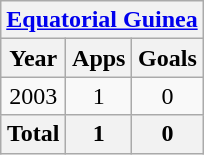<table class="wikitable" style="text-align:center">
<tr>
<th colspan=3><a href='#'>Equatorial Guinea</a></th>
</tr>
<tr>
<th>Year</th>
<th>Apps</th>
<th>Goals</th>
</tr>
<tr>
<td>2003</td>
<td>1</td>
<td>0</td>
</tr>
<tr>
<th>Total</th>
<th>1</th>
<th>0</th>
</tr>
</table>
